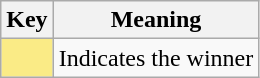<table class="wikitable" style="text-align:center;">
<tr>
<th scope="col" style="width:%;">Key</th>
<th scope="col" style="width:%;">Meaning</th>
</tr>
<tr>
<td style="background:#FAEB86"></td>
<td>Indicates the winner</td>
</tr>
</table>
